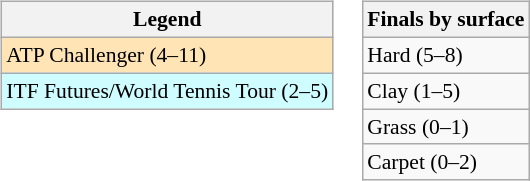<table>
<tr valign=top>
<td><br><table class=wikitable style=font-size:90%>
<tr>
<th>Legend</th>
</tr>
<tr bgcolor=moccasin>
<td>ATP Challenger (4–11)</td>
</tr>
<tr bgcolor=cffcff>
<td>ITF Futures/World Tennis Tour (2–5)</td>
</tr>
</table>
</td>
<td><br><table class=wikitable style=font-size:90%>
<tr>
<th>Finals by surface</th>
</tr>
<tr>
<td>Hard (5–8)</td>
</tr>
<tr>
<td>Clay (1–5)</td>
</tr>
<tr>
<td>Grass (0–1)</td>
</tr>
<tr>
<td>Carpet (0–2)</td>
</tr>
</table>
</td>
</tr>
</table>
